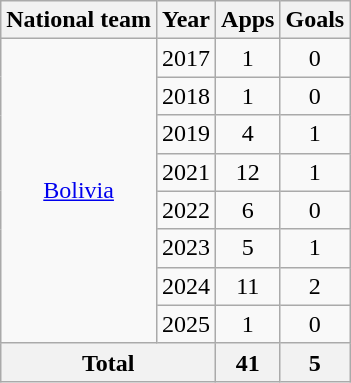<table class="wikitable" style="text-align:center">
<tr>
<th>National team</th>
<th>Year</th>
<th>Apps</th>
<th>Goals</th>
</tr>
<tr>
<td rowspan="8"><a href='#'>Bolivia</a></td>
<td>2017</td>
<td>1</td>
<td>0</td>
</tr>
<tr>
<td>2018</td>
<td>1</td>
<td>0</td>
</tr>
<tr>
<td>2019</td>
<td>4</td>
<td>1</td>
</tr>
<tr>
<td>2021</td>
<td>12</td>
<td>1</td>
</tr>
<tr>
<td>2022</td>
<td>6</td>
<td>0</td>
</tr>
<tr>
<td>2023</td>
<td>5</td>
<td>1</td>
</tr>
<tr>
<td>2024</td>
<td>11</td>
<td>2</td>
</tr>
<tr>
<td>2025</td>
<td>1</td>
<td>0</td>
</tr>
<tr>
<th colspan="2">Total</th>
<th>41</th>
<th>5</th>
</tr>
</table>
